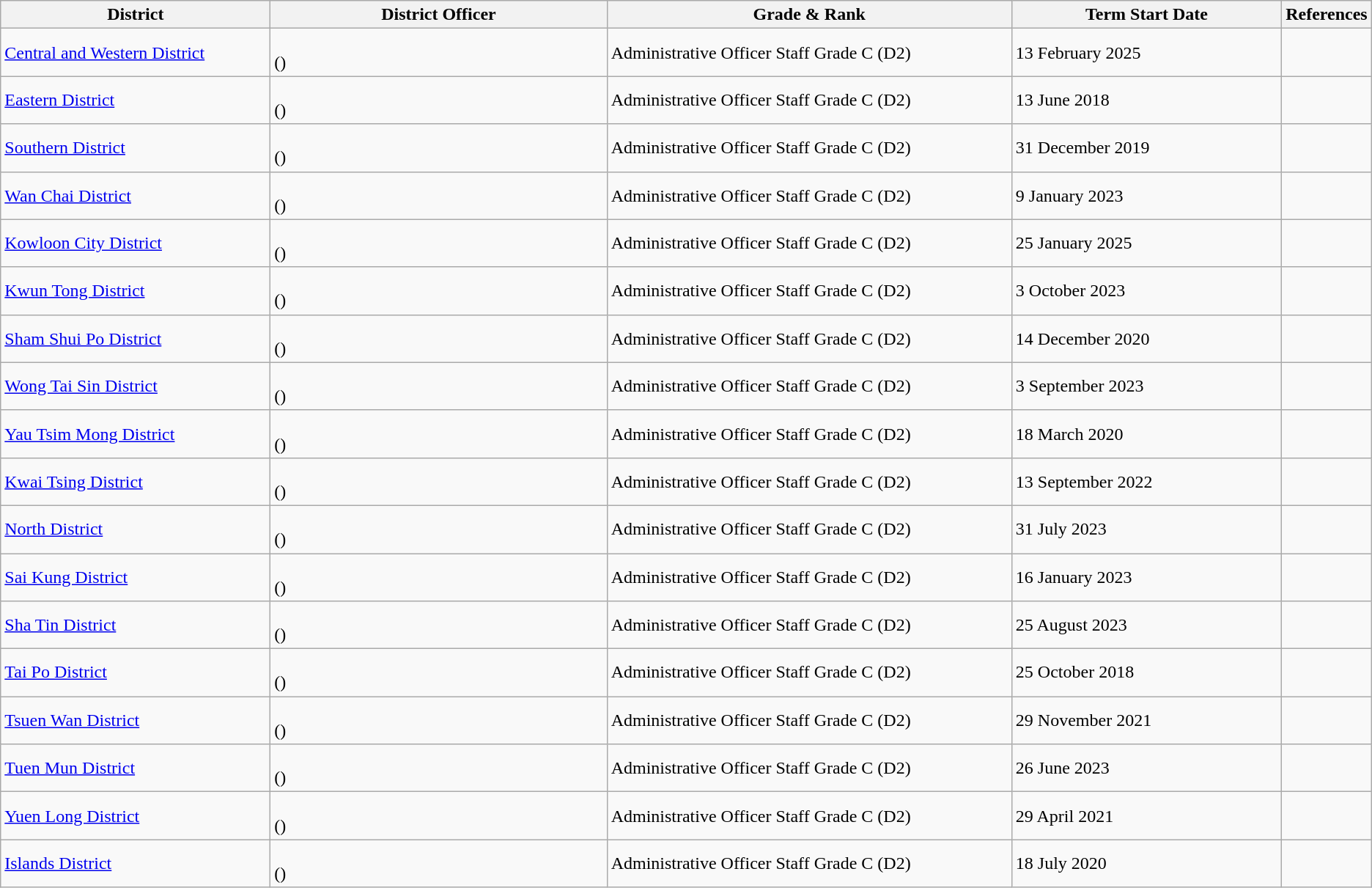<table class="wikitable sortable">
<tr>
<th width=20%>District</th>
<th width=25%>District Officer</th>
<th width=30%>Grade & Rank</th>
<th width=20%>Term Start Date</th>
<th class="unsortable" width=5%>References</th>
</tr>
<tr>
<td><a href='#'>Central and Western District</a></td>
<td><br>()</td>
<td>Administrative Officer Staff Grade C (D2)</td>
<td>13 February 2025</td>
<td></td>
</tr>
<tr>
<td><a href='#'>Eastern District</a></td>
<td><br>()</td>
<td>Administrative Officer Staff Grade C (D2)</td>
<td>13 June 2018</td>
<td></td>
</tr>
<tr>
<td><a href='#'>Southern District</a></td>
<td><br>()</td>
<td>Administrative Officer Staff Grade C (D2)</td>
<td>31 December 2019</td>
<td></td>
</tr>
<tr>
<td><a href='#'>Wan Chai District</a></td>
<td><br>()</td>
<td>Administrative Officer Staff Grade C (D2)</td>
<td>9 January 2023</td>
<td></td>
</tr>
<tr>
<td><a href='#'>Kowloon City District</a></td>
<td><br>()</td>
<td>Administrative Officer Staff Grade C (D2)</td>
<td>25 January 2025</td>
<td></td>
</tr>
<tr>
<td><a href='#'>Kwun Tong District</a></td>
<td><br>()</td>
<td>Administrative Officer Staff Grade C (D2)</td>
<td>3 October 2023</td>
<td></td>
</tr>
<tr>
<td><a href='#'>Sham Shui Po District</a></td>
<td><br>()</td>
<td>Administrative Officer Staff Grade C (D2)</td>
<td>14 December 2020</td>
<td></td>
</tr>
<tr>
<td><a href='#'>Wong Tai Sin District</a></td>
<td><br>()</td>
<td>Administrative Officer Staff Grade C (D2)</td>
<td>3 September 2023</td>
<td></td>
</tr>
<tr>
<td><a href='#'>Yau Tsim Mong District</a></td>
<td><br>()</td>
<td>Administrative Officer Staff Grade C (D2)</td>
<td>18 March 2020</td>
<td></td>
</tr>
<tr>
<td><a href='#'>Kwai Tsing District</a></td>
<td><br>()</td>
<td>Administrative Officer Staff Grade C (D2)</td>
<td>13 September 2022</td>
<td></td>
</tr>
<tr>
<td><a href='#'>North District</a></td>
<td><br>()</td>
<td>Administrative Officer Staff Grade C (D2)</td>
<td>31 July 2023</td>
<td></td>
</tr>
<tr>
<td><a href='#'>Sai Kung District</a></td>
<td><br>()</td>
<td>Administrative Officer Staff Grade C (D2)</td>
<td>16 January 2023</td>
<td></td>
</tr>
<tr>
<td><a href='#'>Sha Tin District</a></td>
<td><br>()</td>
<td>Administrative Officer Staff Grade C (D2)</td>
<td>25 August 2023</td>
<td></td>
</tr>
<tr>
<td><a href='#'>Tai Po District</a></td>
<td><br>()</td>
<td>Administrative Officer Staff Grade C (D2)</td>
<td>25 October 2018</td>
<td></td>
</tr>
<tr>
<td><a href='#'>Tsuen Wan District</a></td>
<td><br>()</td>
<td>Administrative Officer Staff Grade C (D2)</td>
<td>29 November 2021</td>
<td></td>
</tr>
<tr>
<td><a href='#'>Tuen Mun District</a></td>
<td><br>()</td>
<td>Administrative Officer Staff Grade C (D2)</td>
<td>26 June 2023</td>
<td></td>
</tr>
<tr>
<td><a href='#'>Yuen Long District</a></td>
<td><br>()</td>
<td>Administrative Officer Staff Grade C (D2)</td>
<td>29 April 2021</td>
<td></td>
</tr>
<tr>
<td><a href='#'>Islands District</a></td>
<td><br>()</td>
<td>Administrative Officer Staff Grade C (D2)</td>
<td>18 July 2020</td>
<td></td>
</tr>
</table>
